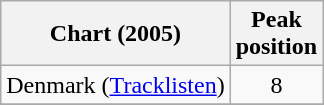<table class="wikitable sortable">
<tr>
<th>Chart (2005)</th>
<th>Peak<br>position</th>
</tr>
<tr>
<td>Denmark (<a href='#'>Tracklisten</a>)</td>
<td style="text-align:center;">8</td>
</tr>
<tr>
</tr>
</table>
